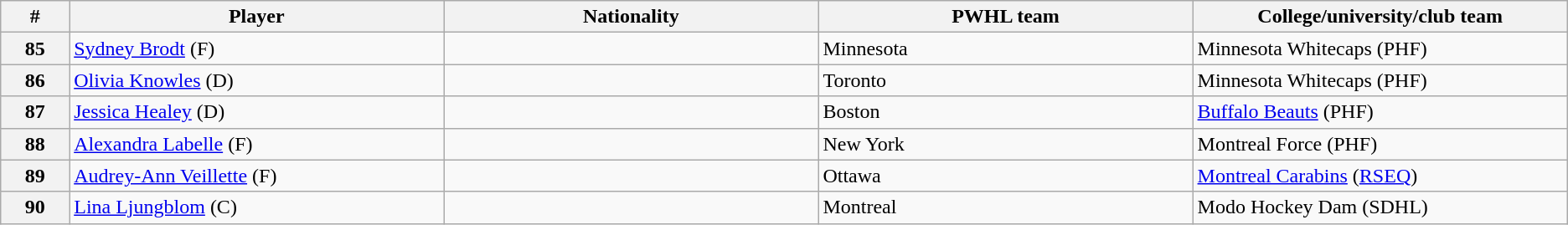<table class="wikitable">
<tr>
<th style="width:2.75%;">#</th>
<th style="width:15.0%;">Player</th>
<th style="width:15.0%;">Nationality</th>
<th style="width:15.0%;">PWHL team</th>
<th style="width:15.0%;">College/university/club team</th>
</tr>
<tr>
<th>85</th>
<td><a href='#'>Sydney Brodt</a> (F)</td>
<td></td>
<td>Minnesota</td>
<td>Minnesota Whitecaps (PHF)</td>
</tr>
<tr>
<th>86</th>
<td><a href='#'>Olivia Knowles</a> (D)</td>
<td></td>
<td>Toronto</td>
<td>Minnesota Whitecaps (PHF)</td>
</tr>
<tr>
<th>87</th>
<td><a href='#'>Jessica Healey</a> (D)</td>
<td></td>
<td>Boston</td>
<td><a href='#'>Buffalo Beauts</a> (PHF)</td>
</tr>
<tr>
<th>88</th>
<td><a href='#'>Alexandra Labelle</a> (F)</td>
<td></td>
<td>New York</td>
<td>Montreal Force (PHF)</td>
</tr>
<tr>
<th>89</th>
<td><a href='#'>Audrey-Ann Veillette</a> (F)</td>
<td></td>
<td>Ottawa</td>
<td><a href='#'>Montreal Carabins</a> (<a href='#'>RSEQ</a>)</td>
</tr>
<tr>
<th>90</th>
<td><a href='#'>Lina Ljungblom</a> (C)</td>
<td></td>
<td>Montreal</td>
<td>Modo Hockey Dam (SDHL)</td>
</tr>
</table>
